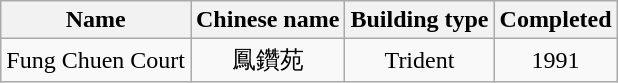<table class="wikitable" style="text-align: center">
<tr>
<th>Name</th>
<th>Chinese name</th>
<th>Building type</th>
<th>Completed</th>
</tr>
<tr>
<td>Fung Chuen Court</td>
<td>鳳鑽苑</td>
<td>Trident</td>
<td>1991</td>
</tr>
</table>
